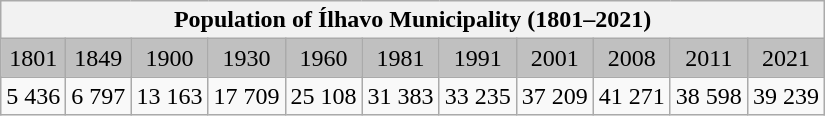<table class="wikitable" style="text-align:center">
<tr>
<th colspan="11">Population of Ílhavo Municipality (1801–2021) </th>
</tr>
<tr bgcolor="#C0C0C0">
<td align="center">1801</td>
<td align="center">1849</td>
<td align="center">1900</td>
<td align="center">1930</td>
<td align="center">1960</td>
<td align="center">1981</td>
<td align="center">1991</td>
<td align="center">2001</td>
<td align="center">2008</td>
<td align="center">2011</td>
<td align="center">2021</td>
</tr>
<tr>
<td align="center">5 436</td>
<td align="center">6 797</td>
<td align="center">13 163</td>
<td align="center">17 709</td>
<td align="center">25 108</td>
<td align="center">31 383</td>
<td align="center">33 235</td>
<td align="center">37 209</td>
<td align="center">41 271</td>
<td align="center">38 598</td>
<td align="center">39 239</td>
</tr>
</table>
